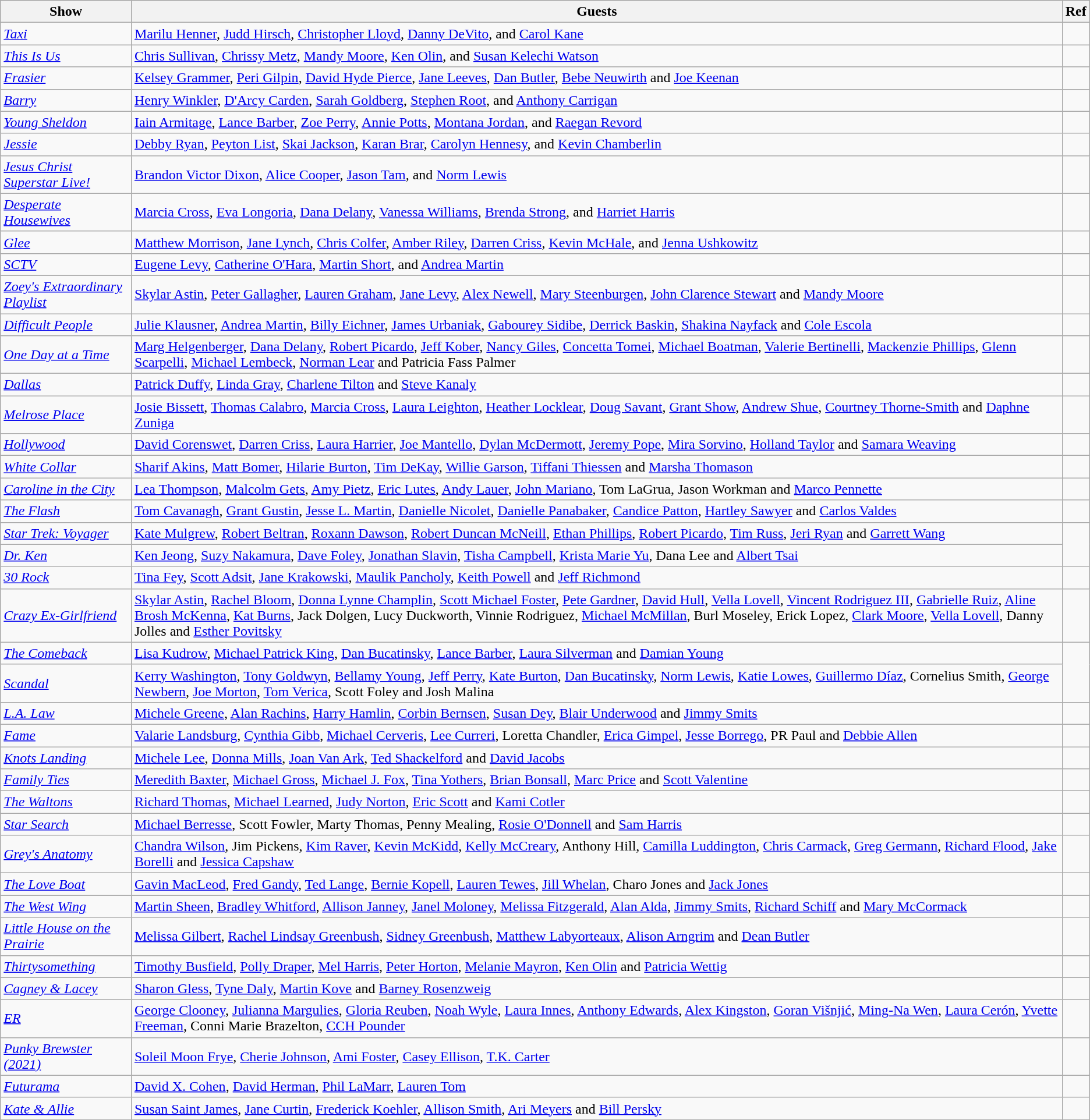<table class="wikitable">
<tr>
<th>Show</th>
<th>Guests</th>
<th>Ref</th>
</tr>
<tr>
<td><em><a href='#'>Taxi</a></em></td>
<td><a href='#'>Marilu Henner</a>, <a href='#'>Judd Hirsch</a>, <a href='#'>Christopher Lloyd</a>, <a href='#'>Danny DeVito</a>, and <a href='#'>Carol Kane</a></td>
<td></td>
</tr>
<tr>
<td><em><a href='#'>This Is Us</a></em></td>
<td><a href='#'>Chris Sullivan</a>, <a href='#'>Chrissy Metz</a>, <a href='#'>Mandy Moore</a>, <a href='#'>Ken Olin</a>, and <a href='#'>Susan Kelechi Watson</a></td>
<td></td>
</tr>
<tr>
<td><em><a href='#'>Frasier</a></em></td>
<td><a href='#'>Kelsey Grammer</a>, <a href='#'>Peri Gilpin</a>, <a href='#'>David Hyde Pierce</a>, <a href='#'>Jane Leeves</a>, <a href='#'>Dan Butler</a>, <a href='#'>Bebe Neuwirth</a> and <a href='#'>Joe Keenan</a></td>
<td></td>
</tr>
<tr>
<td><em><a href='#'>Barry</a></em></td>
<td><a href='#'>Henry Winkler</a>, <a href='#'>D'Arcy Carden</a>, <a href='#'>Sarah Goldberg</a>, <a href='#'>Stephen Root</a>, and <a href='#'>Anthony Carrigan</a></td>
<td></td>
</tr>
<tr>
<td><em><a href='#'>Young Sheldon</a></em></td>
<td><a href='#'>Iain Armitage</a>, <a href='#'>Lance Barber</a>, <a href='#'>Zoe Perry</a>, <a href='#'>Annie Potts</a>, <a href='#'>Montana Jordan</a>, and <a href='#'>Raegan Revord</a></td>
<td></td>
</tr>
<tr>
<td><em><a href='#'>Jessie</a></em></td>
<td><a href='#'>Debby Ryan</a>, <a href='#'>Peyton List</a>, <a href='#'>Skai Jackson</a>, <a href='#'>Karan Brar</a>, <a href='#'>Carolyn Hennesy</a>, and <a href='#'>Kevin Chamberlin</a></td>
<td></td>
</tr>
<tr>
<td><a href='#'><em>Jesus Christ Superstar Live!</em></a></td>
<td><a href='#'>Brandon Victor Dixon</a>, <a href='#'>Alice Cooper</a>, <a href='#'>Jason Tam</a>, and <a href='#'>Norm Lewis</a></td>
<td></td>
</tr>
<tr>
<td><em><a href='#'>Desperate Housewives</a></em></td>
<td><a href='#'>Marcia Cross</a>, <a href='#'>Eva Longoria</a>, <a href='#'>Dana Delany</a>, <a href='#'>Vanessa Williams</a>, <a href='#'>Brenda Strong</a>, and <a href='#'>Harriet Harris</a></td>
<td></td>
</tr>
<tr>
<td><em><a href='#'>Glee</a></em></td>
<td><a href='#'>Matthew Morrison</a>, <a href='#'>Jane Lynch</a>, <a href='#'>Chris Colfer</a>, <a href='#'>Amber Riley</a>, <a href='#'>Darren Criss</a>, <a href='#'>Kevin McHale</a>, and <a href='#'>Jenna Ushkowitz</a></td>
<td></td>
</tr>
<tr>
<td><em><a href='#'>SCTV</a></em></td>
<td><a href='#'>Eugene Levy</a>, <a href='#'>Catherine O'Hara</a>, <a href='#'>Martin Short</a>, and <a href='#'>Andrea Martin</a></td>
<td></td>
</tr>
<tr>
<td><em><a href='#'>Zoey's Extraordinary Playlist</a></em></td>
<td><a href='#'>Skylar Astin</a>, <a href='#'>Peter Gallagher</a>, <a href='#'>Lauren Graham</a>, <a href='#'>Jane Levy</a>, <a href='#'>Alex Newell</a>, <a href='#'>Mary Steenburgen</a>, <a href='#'>John Clarence Stewart</a> and <a href='#'>Mandy Moore</a></td>
<td></td>
</tr>
<tr>
<td><em><a href='#'>Difficult People</a></em></td>
<td><a href='#'>Julie Klausner</a>, <a href='#'>Andrea Martin</a>, <a href='#'>Billy Eichner</a>, <a href='#'>James Urbaniak</a>, <a href='#'>Gabourey Sidibe</a>, <a href='#'>Derrick Baskin</a>, <a href='#'>Shakina Nayfack</a> and <a href='#'>Cole Escola</a></td>
<td></td>
</tr>
<tr>
<td><a href='#'><em>One Day at a Time</em></a></td>
<td><a href='#'>Marg Helgenberger</a>, <a href='#'>Dana Delany</a>, <a href='#'>Robert Picardo</a>, <a href='#'>Jeff Kober</a>, <a href='#'>Nancy Giles</a>, <a href='#'>Concetta Tomei</a>, <a href='#'>Michael Boatman</a>, <a href='#'>Valerie Bertinelli</a>, <a href='#'>Mackenzie Phillips</a>, <a href='#'>Glenn Scarpelli</a>, <a href='#'>Michael Lembeck</a>, <a href='#'>Norman Lear</a> and Patricia Fass Palmer</td>
<td></td>
</tr>
<tr>
<td><em><a href='#'>Dallas</a></em></td>
<td><a href='#'>Patrick Duffy</a>, <a href='#'>Linda Gray</a>, <a href='#'>Charlene Tilton</a> and <a href='#'>Steve Kanaly</a></td>
<td></td>
</tr>
<tr>
<td><em><a href='#'>Melrose Place</a></em></td>
<td><a href='#'>Josie Bissett</a>, <a href='#'>Thomas Calabro</a>, <a href='#'>Marcia Cross</a>, <a href='#'>Laura Leighton</a>, <a href='#'>Heather Locklear</a>, <a href='#'>Doug Savant</a>, <a href='#'>Grant Show</a>, <a href='#'>Andrew Shue</a>, <a href='#'>Courtney Thorne-Smith</a> and <a href='#'>Daphne Zuniga</a></td>
<td></td>
</tr>
<tr>
<td><a href='#'><em>Hollywood</em></a></td>
<td><a href='#'>David Corenswet</a>, <a href='#'>Darren Criss</a>, <a href='#'>Laura Harrier</a>, <a href='#'>Joe Mantello</a>, <a href='#'>Dylan McDermott</a>, <a href='#'>Jeremy Pope</a>, <a href='#'>Mira Sorvino</a>, <a href='#'>Holland Taylor</a> and <a href='#'>Samara Weaving</a></td>
<td></td>
</tr>
<tr>
<td><a href='#'><em>White Collar</em></a></td>
<td><a href='#'>Sharif Akins</a>, <a href='#'>Matt Bomer</a>, <a href='#'>Hilarie Burton</a>, <a href='#'>Tim DeKay</a>, <a href='#'>Willie Garson</a>, <a href='#'>Tiffani Thiessen</a> and <a href='#'>Marsha Thomason</a></td>
<td></td>
</tr>
<tr>
<td><em><a href='#'>Caroline in the City</a></em></td>
<td><a href='#'>Lea Thompson</a>, <a href='#'>Malcolm Gets</a>, <a href='#'>Amy Pietz</a>, <a href='#'>Eric Lutes</a>, <a href='#'>Andy Lauer</a>, <a href='#'>John Mariano</a>, Tom LaGrua, Jason Workman and <a href='#'>Marco Pennette</a></td>
<td></td>
</tr>
<tr>
<td><a href='#'><em>The Flash</em></a></td>
<td><a href='#'>Tom Cavanagh</a>, <a href='#'>Grant Gustin</a>, <a href='#'>Jesse L. Martin</a>, <a href='#'>Danielle Nicolet</a>, <a href='#'>Danielle Panabaker</a>, <a href='#'>Candice Patton</a>, <a href='#'>Hartley Sawyer</a> and <a href='#'>Carlos Valdes</a></td>
<td></td>
</tr>
<tr>
<td><em><a href='#'>Star Trek: Voyager</a></em></td>
<td><a href='#'>Kate Mulgrew</a>, <a href='#'>Robert Beltran</a>, <a href='#'>Roxann Dawson</a>, <a href='#'>Robert Duncan McNeill</a>, <a href='#'>Ethan Phillips</a>, <a href='#'>Robert Picardo</a>, <a href='#'>Tim Russ</a>, <a href='#'>Jeri Ryan</a> and <a href='#'>Garrett Wang</a></td>
<td rowspan="2"></td>
</tr>
<tr>
<td><em><a href='#'>Dr. Ken</a></em></td>
<td><a href='#'>Ken Jeong</a>, <a href='#'>Suzy Nakamura</a>, <a href='#'>Dave Foley</a>, <a href='#'>Jonathan Slavin</a>, <a href='#'>Tisha Campbell</a>, <a href='#'>Krista Marie Yu</a>, Dana Lee and <a href='#'>Albert Tsai</a></td>
</tr>
<tr>
<td><em><a href='#'>30 Rock</a></em></td>
<td><a href='#'>Tina Fey</a>, <a href='#'>Scott Adsit</a>, <a href='#'>Jane Krakowski</a>, <a href='#'>Maulik Pancholy</a>, <a href='#'>Keith Powell</a> and <a href='#'>Jeff Richmond</a></td>
<td></td>
</tr>
<tr>
<td><em><a href='#'>Crazy Ex-Girlfriend</a></em></td>
<td><a href='#'>Skylar Astin</a>, <a href='#'>Rachel Bloom</a>, <a href='#'>Donna Lynne Champlin</a>, <a href='#'>Scott Michael Foster</a>, <a href='#'>Pete Gardner</a>, <a href='#'>David Hull</a>, <a href='#'>Vella Lovell</a>, <a href='#'>Vincent Rodriguez III</a>, <a href='#'>Gabrielle Ruiz</a>, <a href='#'>Aline Brosh McKenna</a>, <a href='#'>Kat Burns</a>, Jack Dolgen, Lucy Duckworth, Vinnie Rodriguez, <a href='#'>Michael McMillan</a>, Burl Moseley, Erick Lopez, <a href='#'>Clark Moore</a>, <a href='#'>Vella Lovell</a>, Danny Jolles and <a href='#'>Esther Povitsky</a></td>
<td></td>
</tr>
<tr>
<td><a href='#'><em>The Comeback</em></a></td>
<td><a href='#'>Lisa Kudrow</a>, <a href='#'>Michael Patrick King</a>, <a href='#'>Dan Bucatinsky</a>, <a href='#'>Lance Barber</a>, <a href='#'>Laura Silverman</a> and <a href='#'>Damian Young</a></td>
<td rowspan="2"></td>
</tr>
<tr>
<td><a href='#'><em>Scandal</em></a></td>
<td><a href='#'>Kerry Washington</a>, <a href='#'>Tony Goldwyn</a>, <a href='#'>Bellamy Young</a>, <a href='#'>Jeff Perry</a>, <a href='#'>Kate Burton</a>, <a href='#'>Dan Bucatinsky</a>, <a href='#'>Norm Lewis</a>, <a href='#'>Katie Lowes</a>, <a href='#'>Guillermo Díaz</a>, Cornelius Smith, <a href='#'>George Newbern</a>, <a href='#'>Joe Morton</a>, <a href='#'>Tom Verica</a>, Scott Foley and Josh Malina</td>
</tr>
<tr>
<td><em><a href='#'>L.A. Law</a></em></td>
<td><a href='#'>Michele Greene</a>, <a href='#'>Alan Rachins</a>, <a href='#'>Harry Hamlin</a>, <a href='#'>Corbin Bernsen</a>, <a href='#'>Susan Dey</a>, <a href='#'>Blair Underwood</a> and <a href='#'>Jimmy Smits</a></td>
<td></td>
</tr>
<tr>
<td><a href='#'><em>Fame</em></a></td>
<td><a href='#'>Valarie Landsburg</a>, <a href='#'>Cynthia Gibb</a>, <a href='#'>Michael Cerveris</a>, <a href='#'>Lee Curreri</a>, Loretta Chandler, <a href='#'>Erica Gimpel</a>, <a href='#'>Jesse Borrego</a>, PR Paul and <a href='#'>Debbie Allen</a></td>
<td></td>
</tr>
<tr>
<td><em><a href='#'>Knots Landing</a></em></td>
<td><a href='#'>Michele Lee</a>, <a href='#'>Donna Mills</a>, <a href='#'>Joan Van Ark</a>, <a href='#'>Ted Shackelford</a> and <a href='#'>David Jacobs</a></td>
<td></td>
</tr>
<tr>
<td><em><a href='#'>Family Ties</a></em></td>
<td><a href='#'>Meredith Baxter</a>, <a href='#'>Michael Gross</a>, <a href='#'>Michael J. Fox</a>, <a href='#'>Tina Yothers</a>, <a href='#'>Brian Bonsall</a>, <a href='#'>Marc Price</a> and <a href='#'>Scott Valentine</a></td>
<td></td>
</tr>
<tr>
<td><em><a href='#'>The Waltons</a></em></td>
<td><a href='#'>Richard Thomas</a>, <a href='#'>Michael Learned</a>, <a href='#'>Judy Norton</a>, <a href='#'>Eric Scott</a> and <a href='#'>Kami Cotler</a></td>
<td></td>
</tr>
<tr>
<td><em><a href='#'>Star Search</a></em></td>
<td><a href='#'>Michael Berresse</a>, Scott Fowler, Marty Thomas, Penny Mealing, <a href='#'>Rosie O'Donnell</a> and <a href='#'>Sam Harris</a></td>
<td></td>
</tr>
<tr>
<td><em><a href='#'>Grey's Anatomy</a></em></td>
<td><a href='#'>Chandra Wilson</a>, Jim Pickens, <a href='#'>Kim Raver</a>, <a href='#'>Kevin McKidd</a>, <a href='#'>Kelly McCreary</a>, Anthony Hill, <a href='#'>Camilla Luddington</a>, <a href='#'>Chris Carmack</a>, <a href='#'>Greg Germann</a>, <a href='#'>Richard Flood</a>, <a href='#'>Jake Borelli</a> and <a href='#'>Jessica Capshaw</a></td>
<td></td>
</tr>
<tr>
<td><em><a href='#'>The Love Boat</a></em></td>
<td><a href='#'>Gavin MacLeod</a>, <a href='#'>Fred Gandy</a>, <a href='#'>Ted Lange</a>, <a href='#'>Bernie Kopell</a>, <a href='#'>Lauren Tewes</a>, <a href='#'>Jill Whelan</a>, Charo Jones and <a href='#'>Jack Jones</a></td>
<td></td>
</tr>
<tr>
<td><em><a href='#'>The West Wing</a></em></td>
<td><a href='#'>Martin Sheen</a>, <a href='#'>Bradley Whitford</a>, <a href='#'>Allison Janney</a>, <a href='#'>Janel Moloney</a>, <a href='#'>Melissa Fitzgerald</a>, <a href='#'>Alan Alda</a>, <a href='#'>Jimmy Smits</a>, <a href='#'>Richard Schiff</a> and <a href='#'>Mary McCormack</a></td>
<td></td>
</tr>
<tr>
<td><em><a href='#'>Little House on the Prairie</a></em></td>
<td><a href='#'>Melissa Gilbert</a>, <a href='#'>Rachel Lindsay Greenbush</a>, <a href='#'>Sidney Greenbush</a>, <a href='#'>Matthew Labyorteaux</a>, <a href='#'>Alison Arngrim</a> and <a href='#'>Dean Butler</a></td>
<td></td>
</tr>
<tr>
<td><em><a href='#'>Thirtysomething</a></em></td>
<td><a href='#'>Timothy Busfield</a>, <a href='#'>Polly Draper</a>, <a href='#'>Mel Harris</a>, <a href='#'>Peter Horton</a>, <a href='#'>Melanie Mayron</a>, <a href='#'>Ken Olin</a> and <a href='#'>Patricia Wettig</a></td>
<td></td>
</tr>
<tr>
<td><em><a href='#'>Cagney & Lacey</a></em></td>
<td><a href='#'>Sharon Gless</a>, <a href='#'>Tyne Daly</a>, <a href='#'>Martin Kove</a> and <a href='#'>Barney Rosenzweig</a></td>
<td></td>
</tr>
<tr>
<td><em><a href='#'>ER</a></em></td>
<td><a href='#'>George Clooney</a>, <a href='#'>Julianna Margulies</a>, <a href='#'>Gloria Reuben</a>, <a href='#'>Noah Wyle</a>, <a href='#'>Laura Innes</a>, <a href='#'>Anthony Edwards</a>, <a href='#'>Alex Kingston</a>, <a href='#'>Goran Višnjić</a>, <a href='#'>Ming-Na Wen</a>, <a href='#'>Laura Cerón</a>, <a href='#'>Yvette Freeman</a>, Conni Marie Brazelton, <a href='#'>CCH Pounder</a></td>
<td></td>
</tr>
<tr>
<td><em><a href='#'>Punky Brewster (2021)</a></em></td>
<td><a href='#'>Soleil Moon Frye</a>, <a href='#'>Cherie Johnson</a>, <a href='#'>Ami Foster</a>, <a href='#'>Casey Ellison</a>, <a href='#'>T.K. Carter</a></td>
<td></td>
</tr>
<tr>
<td><em><a href='#'>Futurama</a></em></td>
<td><a href='#'>David X. Cohen</a>, <a href='#'>David Herman</a>, <a href='#'>Phil LaMarr</a>, <a href='#'>Lauren Tom</a></td>
<td></td>
</tr>
<tr>
<td><em><a href='#'>Kate & Allie</a></em></td>
<td><a href='#'>Susan Saint James</a>, <a href='#'>Jane Curtin</a>, <a href='#'>Frederick Koehler</a>, <a href='#'>Allison Smith</a>, <a href='#'>Ari Meyers</a>  and <a href='#'>Bill Persky</a></td>
<td></td>
</tr>
</table>
